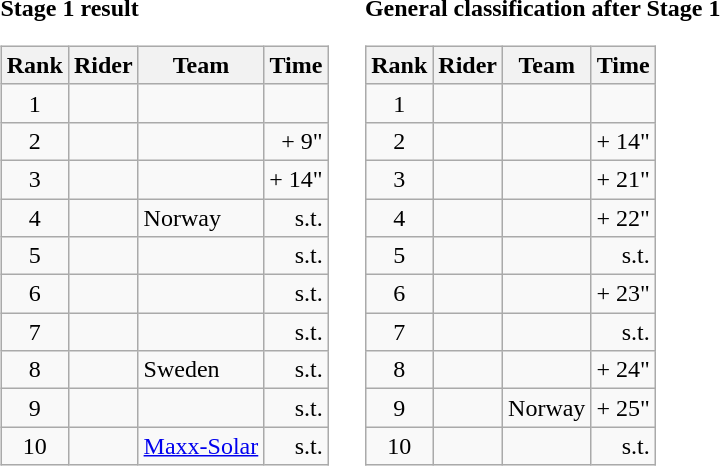<table>
<tr>
<td><strong>Stage 1 result</strong><br><table class="wikitable">
<tr>
<th scope="col">Rank</th>
<th scope="col">Rider</th>
<th scope="col">Team</th>
<th scope="col">Time</th>
</tr>
<tr>
<td style="text-align:center;">1</td>
<td></td>
<td></td>
<td style="text-align:right;"></td>
</tr>
<tr>
<td style="text-align:center;">2</td>
<td></td>
<td></td>
<td style="text-align:right;">+ 9"</td>
</tr>
<tr>
<td style="text-align:center;">3</td>
<td></td>
<td></td>
<td style="text-align:right;">+ 14"</td>
</tr>
<tr>
<td style="text-align:center;">4</td>
<td></td>
<td>Norway</td>
<td style="text-align:right;">s.t.</td>
</tr>
<tr>
<td style="text-align:center;">5</td>
<td></td>
<td></td>
<td style="text-align:right;">s.t.</td>
</tr>
<tr>
<td style="text-align:center;">6</td>
<td></td>
<td></td>
<td style="text-align:right;">s.t.</td>
</tr>
<tr>
<td style="text-align:center;">7</td>
<td></td>
<td></td>
<td style="text-align:right;">s.t.</td>
</tr>
<tr>
<td style="text-align:center;">8</td>
<td></td>
<td>Sweden</td>
<td style="text-align:right;">s.t.</td>
</tr>
<tr>
<td style="text-align:center;">9</td>
<td></td>
<td></td>
<td style="text-align:right;">s.t.</td>
</tr>
<tr>
<td style="text-align:center;">10</td>
<td></td>
<td><a href='#'>Maxx-Solar</a></td>
<td style="text-align:right;">s.t.</td>
</tr>
</table>
</td>
<td></td>
<td><strong>General classification after Stage 1</strong><br><table class="wikitable">
<tr>
<th scope="col">Rank</th>
<th scope="col">Rider</th>
<th scope="col">Team</th>
<th scope="col">Time</th>
</tr>
<tr>
<td style="text-align:center;">1</td>
<td>  </td>
<td></td>
<td style="text-align:right;"></td>
</tr>
<tr>
<td style="text-align:center;">2</td>
<td> </td>
<td></td>
<td style="text-align:right;">+ 14"</td>
</tr>
<tr>
<td style="text-align:center;">3</td>
<td></td>
<td></td>
<td style="text-align:right;">+ 21"</td>
</tr>
<tr>
<td style="text-align:center;">4</td>
<td></td>
<td></td>
<td style="text-align:right;">+ 22"</td>
</tr>
<tr>
<td style="text-align:center;">5</td>
<td></td>
<td></td>
<td style="text-align:right;">s.t.</td>
</tr>
<tr>
<td style="text-align:center;">6</td>
<td></td>
<td></td>
<td style="text-align:right;">+ 23"</td>
</tr>
<tr>
<td style="text-align:center;">7</td>
<td></td>
<td></td>
<td style="text-align:right;">s.t.</td>
</tr>
<tr>
<td style="text-align:center;">8</td>
<td></td>
<td></td>
<td style="text-align:right;">+ 24"</td>
</tr>
<tr>
<td style="text-align:center;">9</td>
<td></td>
<td>Norway</td>
<td style="text-align:right;">+ 25"</td>
</tr>
<tr>
<td style="text-align:center;">10</td>
<td></td>
<td></td>
<td style="text-align:right;">s.t.</td>
</tr>
</table>
</td>
</tr>
</table>
